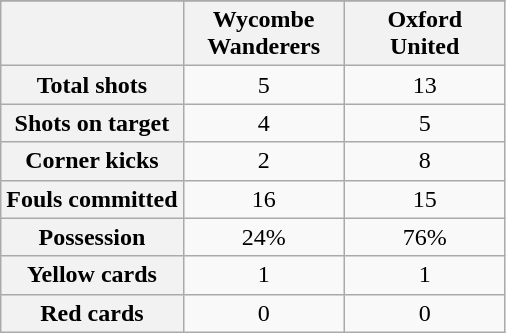<table class="wikitable plainrowheaders" style="text-align: center">
<tr>
</tr>
<tr>
<th scope=col></th>
<th scope=col width=100>Wycombe Wanderers</th>
<th scope=col width=100>Oxford <br>United</th>
</tr>
<tr>
<th scope=row>Total shots</th>
<td>5</td>
<td>13</td>
</tr>
<tr>
<th scope=row>Shots on target</th>
<td>4</td>
<td>5</td>
</tr>
<tr>
<th scope=row>Corner kicks</th>
<td>2</td>
<td>8</td>
</tr>
<tr>
<th scope=row>Fouls committed</th>
<td>16</td>
<td>15</td>
</tr>
<tr>
<th scope=row>Possession</th>
<td>24%</td>
<td>76%</td>
</tr>
<tr>
<th scope=row>Yellow cards</th>
<td>1</td>
<td>1</td>
</tr>
<tr>
<th scope=row>Red cards</th>
<td>0</td>
<td>0</td>
</tr>
</table>
